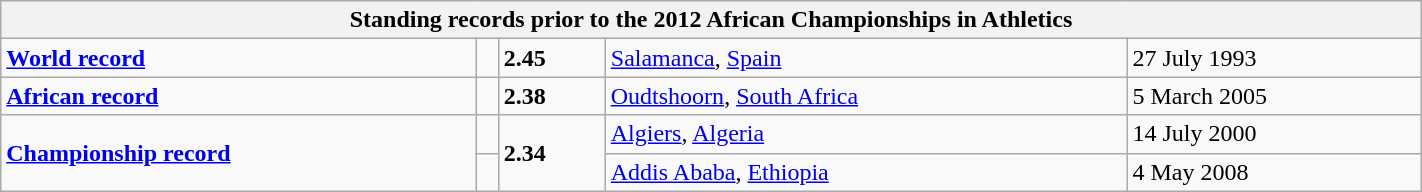<table class="wikitable" width=75%>
<tr>
<th colspan="5">Standing records prior to the 2012 African Championships in Athletics</th>
</tr>
<tr>
<td><strong><a href='#'>World record</a></strong></td>
<td></td>
<td><strong>2.45</strong></td>
<td><a href='#'>Salamanca</a>, <a href='#'>Spain</a></td>
<td>27 July 1993</td>
</tr>
<tr>
<td><strong><a href='#'>African record</a></strong></td>
<td></td>
<td><strong>2.38</strong></td>
<td><a href='#'>Oudtshoorn</a>, <a href='#'>South Africa</a></td>
<td>5 March 2005</td>
</tr>
<tr>
<td rowspan=2><strong><a href='#'>Championship record</a></strong></td>
<td></td>
<td rowspan=2><strong>2.34</strong></td>
<td><a href='#'>Algiers</a>, <a href='#'>Algeria</a></td>
<td>14 July 2000</td>
</tr>
<tr>
<td></td>
<td><a href='#'>Addis Ababa</a>, <a href='#'>Ethiopia</a></td>
<td>4 May 2008</td>
</tr>
</table>
